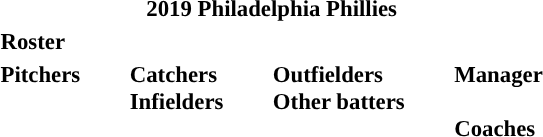<table class="toccolours" style="font-size: 95%;">
<tr>
<th colspan="10" style=><strong>2019 Philadelphia Phillies</strong></th>
</tr>
<tr>
<td colspan="7"><strong>Roster</strong></td>
</tr>
<tr>
<td valign="top"><strong>Pitchers</strong><br>





























</td>
<td style="width:25px;"></td>
<td valign="top"><strong>Catchers</strong><br>


<strong>Infielders</strong>






</td>
<td style="width:25px;"></td>
<td valign="top"><strong>Outfielders</strong><br>











<strong>Other batters</strong>


</td>
<td style="width:25px;"></td>
<td valign="top"><strong>Manager</strong><br><br><strong>Coaches</strong>
 
 
  
 
 
  
 
 
 
 
 </td>
</tr>
</table>
